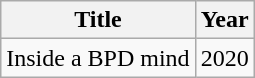<table class="wikitable">
<tr>
<th>Title</th>
<th>Year</th>
</tr>
<tr>
<td>Inside a BPD mind</td>
<td>2020</td>
</tr>
</table>
